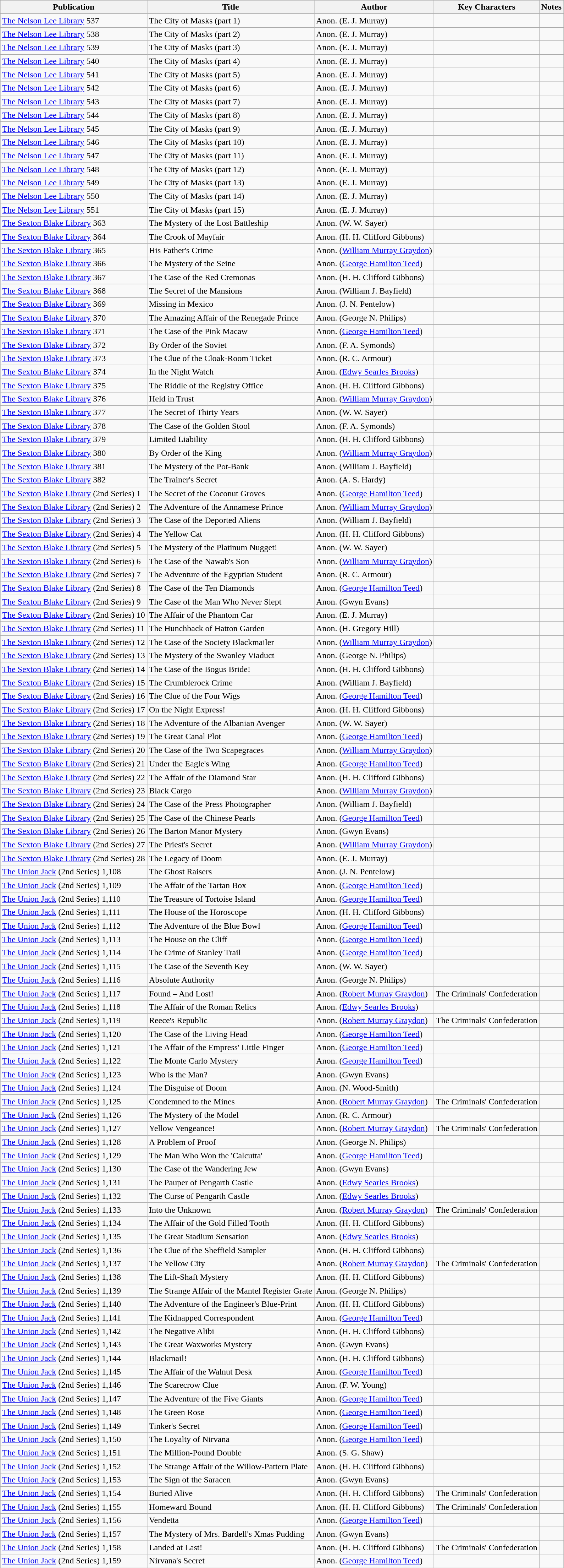<table class="wikitable">
<tr>
<th>Publication</th>
<th>Title</th>
<th>Author</th>
<th>Key Characters</th>
<th>Notes</th>
</tr>
<tr>
<td><a href='#'>The Nelson Lee Library</a> 537</td>
<td>The City of Masks (part 1)</td>
<td>Anon. (E. J. Murray)</td>
<td></td>
<td></td>
</tr>
<tr>
<td><a href='#'>The Nelson Lee Library</a> 538</td>
<td>The City of Masks (part 2)</td>
<td>Anon. (E. J. Murray)</td>
<td></td>
<td></td>
</tr>
<tr>
<td><a href='#'>The Nelson Lee Library</a> 539</td>
<td>The City of Masks (part 3)</td>
<td>Anon. (E. J. Murray)</td>
<td></td>
<td></td>
</tr>
<tr>
<td><a href='#'>The Nelson Lee Library</a> 540</td>
<td>The City of Masks (part 4)</td>
<td>Anon. (E. J. Murray)</td>
<td></td>
<td></td>
</tr>
<tr>
<td><a href='#'>The Nelson Lee Library</a> 541</td>
<td>The City of Masks (part 5)</td>
<td>Anon. (E. J. Murray)</td>
<td></td>
<td></td>
</tr>
<tr>
<td><a href='#'>The Nelson Lee Library</a> 542</td>
<td>The City of Masks (part 6)</td>
<td>Anon. (E. J. Murray)</td>
<td></td>
<td></td>
</tr>
<tr>
<td><a href='#'>The Nelson Lee Library</a> 543</td>
<td>The City of Masks (part 7)</td>
<td>Anon. (E. J. Murray)</td>
<td></td>
<td></td>
</tr>
<tr>
<td><a href='#'>The Nelson Lee Library</a> 544</td>
<td>The City of Masks (part 8)</td>
<td>Anon. (E. J. Murray)</td>
<td></td>
<td></td>
</tr>
<tr>
<td><a href='#'>The Nelson Lee Library</a> 545</td>
<td>The City of Masks (part 9)</td>
<td>Anon. (E. J. Murray)</td>
<td></td>
<td></td>
</tr>
<tr>
<td><a href='#'>The Nelson Lee Library</a> 546</td>
<td>The City of Masks (part 10)</td>
<td>Anon. (E. J. Murray)</td>
<td></td>
<td></td>
</tr>
<tr>
<td><a href='#'>The Nelson Lee Library</a> 547</td>
<td>The City of Masks (part 11)</td>
<td>Anon. (E. J. Murray)</td>
<td></td>
<td></td>
</tr>
<tr>
<td><a href='#'>The Nelson Lee Library</a> 548</td>
<td>The City of Masks (part 12)</td>
<td>Anon. (E. J. Murray)</td>
<td></td>
<td></td>
</tr>
<tr>
<td><a href='#'>The Nelson Lee Library</a> 549</td>
<td>The City of Masks (part 13)</td>
<td>Anon. (E. J. Murray)</td>
<td></td>
<td></td>
</tr>
<tr>
<td><a href='#'>The Nelson Lee Library</a> 550</td>
<td>The City of Masks (part 14)</td>
<td>Anon. (E. J. Murray)</td>
<td></td>
<td></td>
</tr>
<tr>
<td><a href='#'>The Nelson Lee Library</a> 551</td>
<td>The City of Masks (part 15)</td>
<td>Anon. (E. J. Murray)</td>
<td></td>
<td></td>
</tr>
<tr>
<td><a href='#'>The Sexton Blake Library</a> 363</td>
<td>The Mystery of the Lost Battleship</td>
<td>Anon. (W. W. Sayer)</td>
<td></td>
<td></td>
</tr>
<tr>
<td><a href='#'>The Sexton Blake Library</a> 364</td>
<td>The Crook of Mayfair</td>
<td>Anon. (H. H. Clifford Gibbons)</td>
<td></td>
<td></td>
</tr>
<tr>
<td><a href='#'>The Sexton Blake Library</a> 365</td>
<td>His Father's Crime</td>
<td>Anon. (<a href='#'>William Murray Graydon</a>)</td>
<td></td>
<td></td>
</tr>
<tr>
<td><a href='#'>The Sexton Blake Library</a> 366</td>
<td>The Mystery of the Seine</td>
<td>Anon. (<a href='#'>George Hamilton Teed</a>)</td>
<td></td>
<td></td>
</tr>
<tr>
<td><a href='#'>The Sexton Blake Library</a> 367</td>
<td>The Case of the Red Cremonas</td>
<td>Anon. (H. H. Clifford Gibbons)</td>
<td></td>
<td></td>
</tr>
<tr>
<td><a href='#'>The Sexton Blake Library</a> 368</td>
<td>The Secret of the Mansions</td>
<td>Anon. (William J. Bayfield)</td>
<td></td>
<td></td>
</tr>
<tr>
<td><a href='#'>The Sexton Blake Library</a> 369</td>
<td>Missing in Mexico</td>
<td>Anon. (J. N. Pentelow)</td>
<td></td>
<td></td>
</tr>
<tr>
<td><a href='#'>The Sexton Blake Library</a> 370</td>
<td>The Amazing Affair of the Renegade Prince</td>
<td>Anon. (George N. Philips)</td>
<td></td>
<td></td>
</tr>
<tr>
<td><a href='#'>The Sexton Blake Library</a> 371</td>
<td>The Case of the Pink Macaw</td>
<td>Anon. (<a href='#'>George Hamilton Teed</a>)</td>
<td></td>
<td></td>
</tr>
<tr>
<td><a href='#'>The Sexton Blake Library</a> 372</td>
<td>By Order of the Soviet</td>
<td>Anon. (F. A. Symonds)</td>
<td></td>
<td></td>
</tr>
<tr>
<td><a href='#'>The Sexton Blake Library</a> 373</td>
<td>The Clue of the Cloak-Room Ticket</td>
<td>Anon. (R. C. Armour)</td>
<td></td>
<td></td>
</tr>
<tr>
<td><a href='#'>The Sexton Blake Library</a> 374</td>
<td>In the Night Watch</td>
<td>Anon. (<a href='#'>Edwy Searles Brooks</a>)</td>
<td></td>
<td></td>
</tr>
<tr>
<td><a href='#'>The Sexton Blake Library</a> 375</td>
<td>The Riddle of the Registry Office</td>
<td>Anon. (H. H. Clifford Gibbons)</td>
<td></td>
<td></td>
</tr>
<tr>
<td><a href='#'>The Sexton Blake Library</a> 376</td>
<td>Held in Trust</td>
<td>Anon. (<a href='#'>William Murray Graydon</a>)</td>
<td></td>
<td></td>
</tr>
<tr>
<td><a href='#'>The Sexton Blake Library</a> 377</td>
<td>The Secret of Thirty Years</td>
<td>Anon. (W. W. Sayer)</td>
<td></td>
<td></td>
</tr>
<tr>
<td><a href='#'>The Sexton Blake Library</a> 378</td>
<td>The Case of the Golden Stool</td>
<td>Anon. (F. A. Symonds)</td>
<td></td>
<td></td>
</tr>
<tr>
<td><a href='#'>The Sexton Blake Library</a> 379</td>
<td>Limited Liability</td>
<td>Anon. (H. H. Clifford Gibbons)</td>
<td></td>
<td></td>
</tr>
<tr>
<td><a href='#'>The Sexton Blake Library</a> 380</td>
<td>By Order of the King</td>
<td>Anon. (<a href='#'>William Murray Graydon</a>)</td>
<td></td>
<td></td>
</tr>
<tr>
<td><a href='#'>The Sexton Blake Library</a> 381</td>
<td>The Mystery of the Pot-Bank</td>
<td>Anon. (William J. Bayfield)</td>
<td></td>
<td></td>
</tr>
<tr>
<td><a href='#'>The Sexton Blake Library</a> 382</td>
<td>The Trainer's Secret</td>
<td>Anon. (A. S. Hardy)</td>
<td></td>
<td></td>
</tr>
<tr>
<td><a href='#'>The Sexton Blake Library</a> (2nd Series) 1</td>
<td>The Secret of the Coconut Groves</td>
<td>Anon. (<a href='#'>George Hamilton Teed</a>)</td>
<td></td>
<td></td>
</tr>
<tr>
<td><a href='#'>The Sexton Blake Library</a> (2nd Series) 2</td>
<td>The Adventure of the Annamese Prince</td>
<td>Anon. (<a href='#'>William Murray Graydon</a>)</td>
<td></td>
<td></td>
</tr>
<tr>
<td><a href='#'>The Sexton Blake Library</a> (2nd Series) 3</td>
<td>The Case of the Deported Aliens</td>
<td>Anon. (William J. Bayfield)</td>
<td></td>
<td></td>
</tr>
<tr>
<td><a href='#'>The Sexton Blake Library</a> (2nd Series) 4</td>
<td>The Yellow Cat</td>
<td>Anon. (H. H. Clifford Gibbons)</td>
<td></td>
<td></td>
</tr>
<tr>
<td><a href='#'>The Sexton Blake Library</a> (2nd Series) 5</td>
<td>The Mystery of the Platinum Nugget!</td>
<td>Anon. (W. W. Sayer)</td>
<td></td>
<td></td>
</tr>
<tr>
<td><a href='#'>The Sexton Blake Library</a> (2nd Series) 6</td>
<td>The Case of the Nawab's Son</td>
<td>Anon. (<a href='#'>William Murray Graydon</a>)</td>
<td></td>
<td></td>
</tr>
<tr>
<td><a href='#'>The Sexton Blake Library</a> (2nd Series) 7</td>
<td>The Adventure of the Egyptian Student</td>
<td>Anon. (R. C. Armour)</td>
<td></td>
<td></td>
</tr>
<tr>
<td><a href='#'>The Sexton Blake Library</a> (2nd Series) 8</td>
<td>The Case of the Ten Diamonds</td>
<td>Anon. (<a href='#'>George Hamilton Teed</a>)</td>
<td></td>
<td></td>
</tr>
<tr>
<td><a href='#'>The Sexton Blake Library</a> (2nd Series) 9</td>
<td>The Case of the Man Who Never Slept</td>
<td>Anon. (Gwyn Evans)</td>
<td></td>
<td></td>
</tr>
<tr>
<td><a href='#'>The Sexton Blake Library</a> (2nd Series) 10</td>
<td>The Affair of the Phantom Car</td>
<td>Anon. (E. J. Murray)</td>
<td></td>
<td></td>
</tr>
<tr>
<td><a href='#'>The Sexton Blake Library</a> (2nd Series) 11</td>
<td>The Hunchback of Hatton Garden</td>
<td>Anon. (H. Gregory Hill)</td>
<td></td>
<td></td>
</tr>
<tr>
<td><a href='#'>The Sexton Blake Library</a> (2nd Series) 12</td>
<td>The Case of the Society Blackmailer</td>
<td>Anon. (<a href='#'>William Murray Graydon</a>)</td>
<td></td>
<td></td>
</tr>
<tr>
<td><a href='#'>The Sexton Blake Library</a> (2nd Series) 13</td>
<td>The Mystery of the Swanley Viaduct</td>
<td>Anon. (George N. Philips)</td>
<td></td>
<td></td>
</tr>
<tr>
<td><a href='#'>The Sexton Blake Library</a> (2nd Series) 14</td>
<td>The Case of the Bogus Bride!</td>
<td>Anon. (H. H. Clifford Gibbons)</td>
<td></td>
<td></td>
</tr>
<tr>
<td><a href='#'>The Sexton Blake Library</a> (2nd Series) 15</td>
<td>The Crumblerock Crime</td>
<td>Anon. (William J. Bayfield)</td>
<td></td>
<td></td>
</tr>
<tr>
<td><a href='#'>The Sexton Blake Library</a> (2nd Series) 16</td>
<td>The Clue of the Four Wigs</td>
<td>Anon. (<a href='#'>George Hamilton Teed</a>)</td>
<td></td>
<td></td>
</tr>
<tr>
<td><a href='#'>The Sexton Blake Library</a> (2nd Series) 17</td>
<td>On the Night Express!</td>
<td>Anon. (H. H. Clifford Gibbons)</td>
<td></td>
<td></td>
</tr>
<tr>
<td><a href='#'>The Sexton Blake Library</a> (2nd Series) 18</td>
<td>The Adventure of the Albanian Avenger</td>
<td>Anon. (W. W. Sayer)</td>
<td></td>
<td></td>
</tr>
<tr>
<td><a href='#'>The Sexton Blake Library</a> (2nd Series) 19</td>
<td>The Great Canal Plot</td>
<td>Anon. (<a href='#'>George Hamilton Teed</a>)</td>
<td></td>
<td></td>
</tr>
<tr>
<td><a href='#'>The Sexton Blake Library</a> (2nd Series) 20</td>
<td>The Case of the Two Scapegraces</td>
<td>Anon. (<a href='#'>William Murray Graydon</a>)</td>
<td></td>
<td></td>
</tr>
<tr>
<td><a href='#'>The Sexton Blake Library</a> (2nd Series) 21</td>
<td>Under the Eagle's Wing</td>
<td>Anon. (<a href='#'>George Hamilton Teed</a>)</td>
<td></td>
<td></td>
</tr>
<tr>
<td><a href='#'>The Sexton Blake Library</a> (2nd Series) 22</td>
<td>The Affair of the Diamond Star</td>
<td>Anon. (H. H. Clifford Gibbons)</td>
<td></td>
<td></td>
</tr>
<tr>
<td><a href='#'>The Sexton Blake Library</a> (2nd Series) 23</td>
<td>Black Cargo</td>
<td>Anon. (<a href='#'>William Murray Graydon</a>)</td>
<td></td>
<td></td>
</tr>
<tr>
<td><a href='#'>The Sexton Blake Library</a> (2nd Series) 24</td>
<td>The Case of the Press Photographer</td>
<td>Anon. (William J. Bayfield)</td>
<td></td>
<td></td>
</tr>
<tr>
<td><a href='#'>The Sexton Blake Library</a> (2nd Series) 25</td>
<td>The Case of the Chinese Pearls</td>
<td>Anon. (<a href='#'>George Hamilton Teed</a>)</td>
<td></td>
<td></td>
</tr>
<tr>
<td><a href='#'>The Sexton Blake Library</a> (2nd Series) 26</td>
<td>The Barton Manor Mystery</td>
<td>Anon. (Gwyn Evans)</td>
<td></td>
<td></td>
</tr>
<tr>
<td><a href='#'>The Sexton Blake Library</a> (2nd Series) 27</td>
<td>The Priest's Secret</td>
<td>Anon. (<a href='#'>William Murray Graydon</a>)</td>
<td></td>
<td></td>
</tr>
<tr>
<td><a href='#'>The Sexton Blake Library</a> (2nd Series) 28</td>
<td>The Legacy of Doom</td>
<td>Anon. (E. J. Murray)</td>
<td></td>
<td></td>
</tr>
<tr>
<td><a href='#'>The Union Jack</a> (2nd Series) 1,108</td>
<td>The Ghost Raisers</td>
<td>Anon. (J. N. Pentelow)</td>
<td></td>
<td></td>
</tr>
<tr>
<td><a href='#'>The Union Jack</a> (2nd Series) 1,109</td>
<td>The Affair of the Tartan Box</td>
<td>Anon. (<a href='#'>George Hamilton Teed</a>)</td>
<td></td>
<td></td>
</tr>
<tr>
<td><a href='#'>The Union Jack</a> (2nd Series) 1,110</td>
<td>The Treasure of Tortoise Island</td>
<td>Anon. (<a href='#'>George Hamilton Teed</a>)</td>
<td></td>
<td></td>
</tr>
<tr>
<td><a href='#'>The Union Jack</a> (2nd Series) 1,111</td>
<td>The House of the Horoscope</td>
<td>Anon. (H. H. Clifford Gibbons)</td>
<td></td>
<td></td>
</tr>
<tr>
<td><a href='#'>The Union Jack</a> (2nd Series) 1,112</td>
<td>The Adventure of the Blue Bowl</td>
<td>Anon. (<a href='#'>George Hamilton Teed</a>)</td>
<td></td>
<td></td>
</tr>
<tr>
<td><a href='#'>The Union Jack</a> (2nd Series) 1,113</td>
<td>The House on the Cliff</td>
<td>Anon. (<a href='#'>George Hamilton Teed</a>)</td>
<td></td>
<td></td>
</tr>
<tr>
<td><a href='#'>The Union Jack</a> (2nd Series) 1,114</td>
<td>The Crime of Stanley Trail</td>
<td>Anon. (<a href='#'>George Hamilton Teed</a>)</td>
<td></td>
<td></td>
</tr>
<tr>
<td><a href='#'>The Union Jack</a> (2nd Series) 1,115</td>
<td>The Case of the Seventh Key</td>
<td>Anon. (W. W. Sayer)</td>
<td></td>
<td></td>
</tr>
<tr>
<td><a href='#'>The Union Jack</a> (2nd Series) 1,116</td>
<td>Absolute Authority</td>
<td>Anon. (George N. Philips)</td>
<td></td>
<td></td>
</tr>
<tr>
<td><a href='#'>The Union Jack</a> (2nd Series) 1,117</td>
<td>Found – And Lost!</td>
<td>Anon. (<a href='#'>Robert Murray Graydon</a>)</td>
<td>The Criminals' Confederation</td>
<td></td>
</tr>
<tr>
<td><a href='#'>The Union Jack</a> (2nd Series) 1,118</td>
<td>The Affair of the Roman Relics</td>
<td>Anon. (<a href='#'>Edwy Searles Brooks</a>)</td>
<td></td>
<td></td>
</tr>
<tr>
<td><a href='#'>The Union Jack</a> (2nd Series) 1,119</td>
<td>Reece's Republic</td>
<td>Anon. (<a href='#'>Robert Murray Graydon</a>)</td>
<td>The Criminals' Confederation</td>
<td></td>
</tr>
<tr>
<td><a href='#'>The Union Jack</a> (2nd Series) 1,120</td>
<td>The Case of the Living Head</td>
<td>Anon. (<a href='#'>George Hamilton Teed</a>)</td>
<td></td>
<td></td>
</tr>
<tr>
<td><a href='#'>The Union Jack</a> (2nd Series) 1,121</td>
<td>The Affair of the Empress' Little Finger</td>
<td>Anon. (<a href='#'>George Hamilton Teed</a>)</td>
<td></td>
<td></td>
</tr>
<tr>
<td><a href='#'>The Union Jack</a> (2nd Series) 1,122</td>
<td>The Monte Carlo Mystery</td>
<td>Anon. (<a href='#'>George Hamilton Teed</a>)</td>
<td></td>
<td></td>
</tr>
<tr>
<td><a href='#'>The Union Jack</a> (2nd Series) 1,123</td>
<td>Who is the Man?</td>
<td>Anon. (Gwyn Evans)</td>
<td></td>
<td></td>
</tr>
<tr>
<td><a href='#'>The Union Jack</a> (2nd Series) 1,124</td>
<td>The Disguise of Doom</td>
<td>Anon. (N. Wood-Smith)</td>
<td></td>
<td></td>
</tr>
<tr>
<td><a href='#'>The Union Jack</a> (2nd Series) 1,125</td>
<td>Condemned to the Mines</td>
<td>Anon. (<a href='#'>Robert Murray Graydon</a>)</td>
<td>The Criminals' Confederation</td>
<td></td>
</tr>
<tr>
<td><a href='#'>The Union Jack</a> (2nd Series) 1,126</td>
<td>The Mystery of the Model</td>
<td>Anon. (R. C. Armour)</td>
<td></td>
<td></td>
</tr>
<tr>
<td><a href='#'>The Union Jack</a> (2nd Series) 1,127</td>
<td>Yellow Vengeance!</td>
<td>Anon. (<a href='#'>Robert Murray Graydon</a>)</td>
<td>The Criminals' Confederation</td>
<td></td>
</tr>
<tr>
<td><a href='#'>The Union Jack</a> (2nd Series) 1,128</td>
<td>A Problem of Proof</td>
<td>Anon. (George N. Philips)</td>
<td></td>
<td></td>
</tr>
<tr>
<td><a href='#'>The Union Jack</a> (2nd Series) 1,129</td>
<td>The Man Who Won the 'Calcutta'</td>
<td>Anon. (<a href='#'>George Hamilton Teed</a>)</td>
<td></td>
<td></td>
</tr>
<tr>
<td><a href='#'>The Union Jack</a> (2nd Series) 1,130</td>
<td>The Case of the Wandering Jew</td>
<td>Anon. (Gwyn Evans)</td>
<td></td>
<td></td>
</tr>
<tr>
<td><a href='#'>The Union Jack</a> (2nd Series) 1,131</td>
<td>The Pauper of Pengarth Castle</td>
<td>Anon. (<a href='#'>Edwy Searles Brooks</a>)</td>
<td></td>
<td></td>
</tr>
<tr>
<td><a href='#'>The Union Jack</a> (2nd Series) 1,132</td>
<td>The Curse of Pengarth Castle</td>
<td>Anon. (<a href='#'>Edwy Searles Brooks</a>)</td>
<td></td>
<td></td>
</tr>
<tr>
<td><a href='#'>The Union Jack</a> (2nd Series) 1,133</td>
<td>Into the Unknown</td>
<td>Anon. (<a href='#'>Robert Murray Graydon</a>)</td>
<td>The Criminals' Confederation</td>
<td></td>
</tr>
<tr>
<td><a href='#'>The Union Jack</a> (2nd Series) 1,134</td>
<td>The Affair of the Gold Filled Tooth</td>
<td>Anon. (H. H. Clifford Gibbons)</td>
<td></td>
<td></td>
</tr>
<tr>
<td><a href='#'>The Union Jack</a> (2nd Series) 1,135</td>
<td>The Great Stadium Sensation</td>
<td>Anon. (<a href='#'>Edwy Searles Brooks</a>)</td>
<td></td>
<td></td>
</tr>
<tr>
<td><a href='#'>The Union Jack</a> (2nd Series) 1,136</td>
<td>The Clue of the Sheffield Sampler</td>
<td>Anon. (H. H. Clifford Gibbons)</td>
<td></td>
<td></td>
</tr>
<tr>
<td><a href='#'>The Union Jack</a> (2nd Series) 1,137</td>
<td>The Yellow City</td>
<td>Anon. (<a href='#'>Robert Murray Graydon</a>)</td>
<td>The Criminals' Confederation</td>
<td></td>
</tr>
<tr>
<td><a href='#'>The Union Jack</a> (2nd Series) 1,138</td>
<td>The Lift-Shaft Mystery</td>
<td>Anon. (H. H. Clifford Gibbons)</td>
<td></td>
<td></td>
</tr>
<tr>
<td><a href='#'>The Union Jack</a> (2nd Series) 1,139</td>
<td>The Strange Affair of the Mantel Register Grate</td>
<td>Anon. (George N. Philips)</td>
<td></td>
<td></td>
</tr>
<tr>
<td><a href='#'>The Union Jack</a> (2nd Series) 1,140</td>
<td>The Adventure of the Engineer's Blue-Print</td>
<td>Anon. (H. H. Clifford Gibbons)</td>
<td></td>
<td></td>
</tr>
<tr>
<td><a href='#'>The Union Jack</a> (2nd Series) 1,141</td>
<td>The Kidnapped Correspondent</td>
<td>Anon. (<a href='#'>George Hamilton Teed</a>)</td>
<td></td>
<td></td>
</tr>
<tr>
<td><a href='#'>The Union Jack</a> (2nd Series) 1,142</td>
<td>The Negative Alibi</td>
<td>Anon. (H. H. Clifford Gibbons)</td>
<td></td>
<td></td>
</tr>
<tr>
<td><a href='#'>The Union Jack</a> (2nd Series) 1,143</td>
<td>The Great Waxworks Mystery</td>
<td>Anon. (Gwyn Evans)</td>
<td></td>
<td></td>
</tr>
<tr>
<td><a href='#'>The Union Jack</a> (2nd Series) 1,144</td>
<td>Blackmail!</td>
<td>Anon. (H. H. Clifford Gibbons)</td>
<td></td>
<td></td>
</tr>
<tr>
<td><a href='#'>The Union Jack</a> (2nd Series) 1,145</td>
<td>The Affair of the Walnut Desk</td>
<td>Anon. (<a href='#'>George Hamilton Teed</a>)</td>
<td></td>
<td></td>
</tr>
<tr>
<td><a href='#'>The Union Jack</a> (2nd Series) 1,146</td>
<td>The Scarecrow Clue</td>
<td>Anon. (F. W. Young)</td>
<td></td>
<td></td>
</tr>
<tr>
<td><a href='#'>The Union Jack</a> (2nd Series) 1,147</td>
<td>The Adventure of the Five Giants</td>
<td>Anon. (<a href='#'>George Hamilton Teed</a>)</td>
<td></td>
<td></td>
</tr>
<tr>
<td><a href='#'>The Union Jack</a> (2nd Series) 1,148</td>
<td>The Green Rose</td>
<td>Anon. (<a href='#'>George Hamilton Teed</a>)</td>
<td></td>
<td></td>
</tr>
<tr>
<td><a href='#'>The Union Jack</a> (2nd Series) 1,149</td>
<td>Tinker's Secret</td>
<td>Anon. (<a href='#'>George Hamilton Teed</a>)</td>
<td></td>
<td></td>
</tr>
<tr>
<td><a href='#'>The Union Jack</a> (2nd Series) 1,150</td>
<td>The Loyalty of Nirvana</td>
<td>Anon. (<a href='#'>George Hamilton Teed</a>)</td>
<td></td>
<td></td>
</tr>
<tr>
<td><a href='#'>The Union Jack</a> (2nd Series) 1,151</td>
<td>The Million-Pound Double</td>
<td>Anon. (S. G. Shaw)</td>
<td></td>
<td></td>
</tr>
<tr>
<td><a href='#'>The Union Jack</a> (2nd Series) 1,152</td>
<td>The Strange Affair of the Willow-Pattern Plate</td>
<td>Anon. (H. H. Clifford Gibbons)</td>
<td></td>
<td></td>
</tr>
<tr>
<td><a href='#'>The Union Jack</a> (2nd Series) 1,153</td>
<td>The Sign of the Saracen</td>
<td>Anon. (Gwyn Evans)</td>
<td></td>
<td></td>
</tr>
<tr>
<td><a href='#'>The Union Jack</a> (2nd Series) 1,154</td>
<td>Buried Alive</td>
<td>Anon. (H. H. Clifford Gibbons)</td>
<td>The Criminals' Confederation</td>
<td></td>
</tr>
<tr>
<td><a href='#'>The Union Jack</a> (2nd Series) 1,155</td>
<td>Homeward Bound</td>
<td>Anon. (H. H. Clifford Gibbons)</td>
<td>The Criminals' Confederation</td>
<td></td>
</tr>
<tr>
<td><a href='#'>The Union Jack</a> (2nd Series) 1,156</td>
<td>Vendetta</td>
<td>Anon. (<a href='#'>George Hamilton Teed</a>)</td>
<td></td>
<td></td>
</tr>
<tr>
<td><a href='#'>The Union Jack</a> (2nd Series) 1,157</td>
<td>The Mystery of Mrs. Bardell's Xmas Pudding</td>
<td>Anon. (Gwyn Evans)</td>
<td></td>
<td></td>
</tr>
<tr>
<td><a href='#'>The Union Jack</a> (2nd Series) 1,158</td>
<td>Landed at Last!</td>
<td>Anon. (H. H. Clifford Gibbons)</td>
<td>The Criminals' Confederation</td>
<td></td>
</tr>
<tr>
<td><a href='#'>The Union Jack</a> (2nd Series) 1,159</td>
<td>Nirvana's Secret</td>
<td>Anon. (<a href='#'>George Hamilton Teed</a>)</td>
<td></td>
<td></td>
</tr>
<tr>
</tr>
</table>
